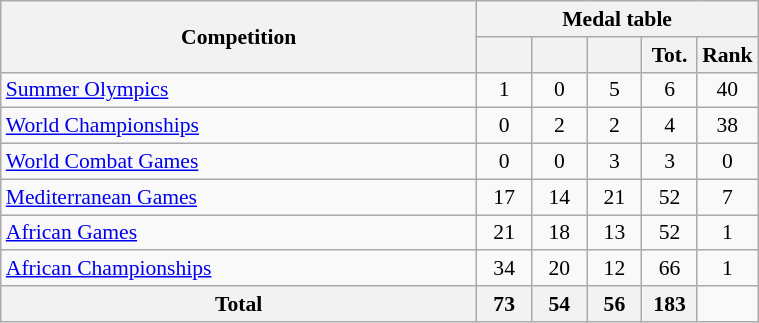<table class="wikitable" width=40% style="font-size:90%; text-align:center;">
<tr>
<th rowspan=2>Competition</th>
<th colspan=5>Medal table</th>
</tr>
<tr>
<th width=30></th>
<th width=30></th>
<th width=30></th>
<th width=30>Tot.</th>
<th width=30>Rank</th>
</tr>
<tr>
<td align=left><a href='#'>Summer Olympics</a></td>
<td>1</td>
<td>0</td>
<td>5</td>
<td>6</td>
<td>40</td>
</tr>
<tr>
<td align=left><a href='#'>World Championships</a></td>
<td>0</td>
<td>2</td>
<td>2</td>
<td>4</td>
<td>38</td>
</tr>
<tr>
<td align=left><a href='#'>World Combat Games</a></td>
<td>0</td>
<td>0</td>
<td>3</td>
<td>3</td>
<td>0</td>
</tr>
<tr>
<td align=left><a href='#'>Mediterranean Games</a></td>
<td>17</td>
<td>14</td>
<td>21</td>
<td>52</td>
<td>7</td>
</tr>
<tr>
<td align=left><a href='#'>African Games</a></td>
<td>21</td>
<td>18</td>
<td>13</td>
<td>52</td>
<td>1</td>
</tr>
<tr>
<td align=left><a href='#'>African Championships</a></td>
<td>34</td>
<td>20</td>
<td>12</td>
<td>66</td>
<td>1</td>
</tr>
<tr>
<th align=center>Total</th>
<th>73</th>
<th>54</th>
<th>56</th>
<th>183</th>
</tr>
</table>
